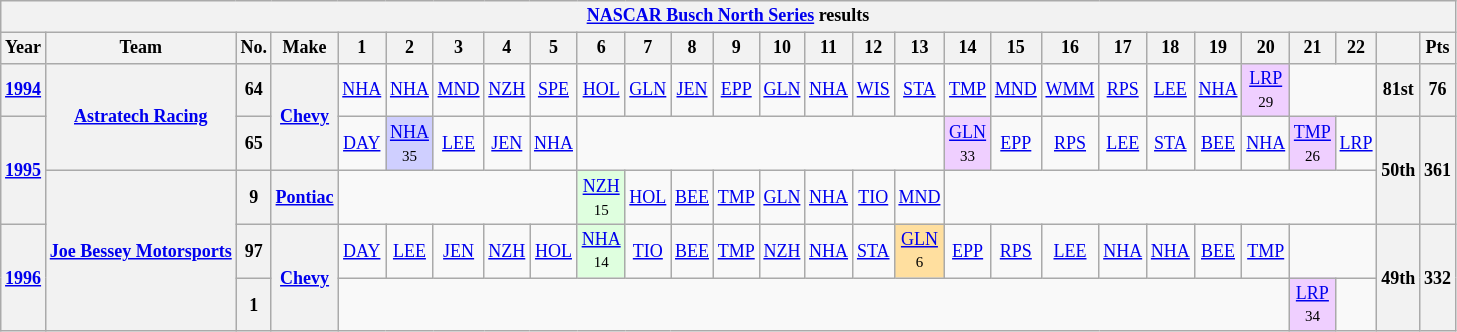<table class="wikitable" style="text-align:center; font-size:75%">
<tr>
<th colspan=45><a href='#'>NASCAR Busch North Series</a> results</th>
</tr>
<tr>
<th>Year</th>
<th>Team</th>
<th>No.</th>
<th>Make</th>
<th>1</th>
<th>2</th>
<th>3</th>
<th>4</th>
<th>5</th>
<th>6</th>
<th>7</th>
<th>8</th>
<th>9</th>
<th>10</th>
<th>11</th>
<th>12</th>
<th>13</th>
<th>14</th>
<th>15</th>
<th>16</th>
<th>17</th>
<th>18</th>
<th>19</th>
<th>20</th>
<th>21</th>
<th>22</th>
<th></th>
<th>Pts</th>
</tr>
<tr>
<th><a href='#'>1994</a></th>
<th rowspan=2><a href='#'>Astratech Racing</a></th>
<th>64</th>
<th rowspan=2><a href='#'>Chevy</a></th>
<td><a href='#'>NHA</a></td>
<td><a href='#'>NHA</a></td>
<td><a href='#'>MND</a></td>
<td><a href='#'>NZH</a></td>
<td><a href='#'>SPE</a></td>
<td><a href='#'>HOL</a></td>
<td><a href='#'>GLN</a></td>
<td><a href='#'>JEN</a></td>
<td><a href='#'>EPP</a></td>
<td><a href='#'>GLN</a></td>
<td><a href='#'>NHA</a></td>
<td><a href='#'>WIS</a></td>
<td><a href='#'>STA</a></td>
<td><a href='#'>TMP</a></td>
<td><a href='#'>MND</a></td>
<td><a href='#'>WMM</a></td>
<td><a href='#'>RPS</a></td>
<td><a href='#'>LEE</a></td>
<td><a href='#'>NHA</a></td>
<td style="background:#EFCFFF;"><a href='#'>LRP</a><br><small>29</small></td>
<td colspan=2></td>
<th>81st</th>
<th>76</th>
</tr>
<tr>
<th rowspan=2><a href='#'>1995</a></th>
<th>65</th>
<td><a href='#'>DAY</a></td>
<td style="background:#CFCFFF;"><a href='#'>NHA</a><br><small>35</small></td>
<td><a href='#'>LEE</a></td>
<td><a href='#'>JEN</a></td>
<td><a href='#'>NHA</a></td>
<td colspan=8></td>
<td style="background:#EFCFFF;"><a href='#'>GLN</a><br><small>33</small></td>
<td><a href='#'>EPP</a></td>
<td><a href='#'>RPS</a></td>
<td><a href='#'>LEE</a></td>
<td><a href='#'>STA</a></td>
<td><a href='#'>BEE</a></td>
<td><a href='#'>NHA</a></td>
<td style="background:#EFCFFF;"><a href='#'>TMP</a><br><small>26</small></td>
<td><a href='#'>LRP</a></td>
<th rowspan=2>50th</th>
<th rowspan=2>361</th>
</tr>
<tr>
<th rowspan=3><a href='#'>Joe Bessey Motorsports</a></th>
<th>9</th>
<th><a href='#'>Pontiac</a></th>
<td colspan=5></td>
<td style="background:#DFFFDF;"><a href='#'>NZH</a><br><small>15</small></td>
<td><a href='#'>HOL</a></td>
<td><a href='#'>BEE</a></td>
<td><a href='#'>TMP</a></td>
<td><a href='#'>GLN</a></td>
<td><a href='#'>NHA</a></td>
<td><a href='#'>TIO</a></td>
<td><a href='#'>MND</a></td>
<td colspan=9></td>
</tr>
<tr>
<th rowspan=2><a href='#'>1996</a></th>
<th>97</th>
<th rowspan=2><a href='#'>Chevy</a></th>
<td><a href='#'>DAY</a></td>
<td><a href='#'>LEE</a></td>
<td><a href='#'>JEN</a></td>
<td><a href='#'>NZH</a></td>
<td><a href='#'>HOL</a></td>
<td style="background:#DFFFDF;"><a href='#'>NHA</a><br><small>14</small></td>
<td><a href='#'>TIO</a></td>
<td><a href='#'>BEE</a></td>
<td><a href='#'>TMP</a></td>
<td><a href='#'>NZH</a></td>
<td><a href='#'>NHA</a></td>
<td><a href='#'>STA</a></td>
<td style="background:#FFDF9F;"><a href='#'>GLN</a><br><small>6</small></td>
<td><a href='#'>EPP</a></td>
<td><a href='#'>RPS</a></td>
<td><a href='#'>LEE</a></td>
<td><a href='#'>NHA</a></td>
<td><a href='#'>NHA</a></td>
<td><a href='#'>BEE</a></td>
<td><a href='#'>TMP</a></td>
<td colspan=2></td>
<th rowspan=2>49th</th>
<th rowspan=2>332</th>
</tr>
<tr>
<th>1</th>
<td colspan=20></td>
<td style="background:#EFCFFF;"><a href='#'>LRP</a><br><small>34</small></td>
<td></td>
</tr>
</table>
